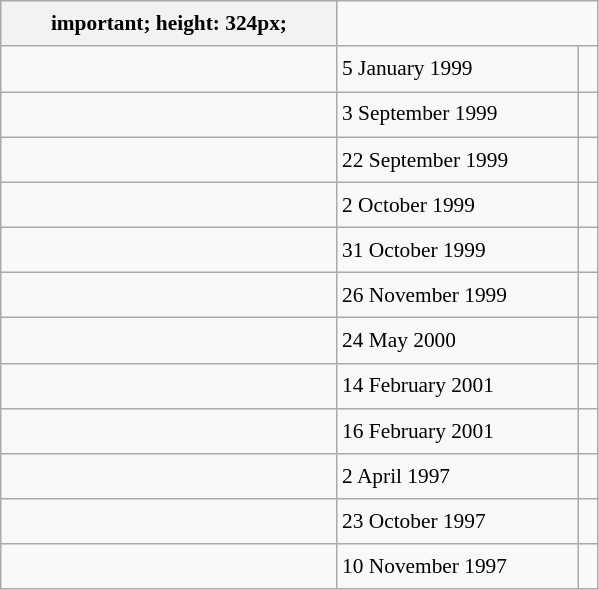<table class="wikitable" style="font-size: 89%; float: left; width: 28em; margin-right: 1em; line-height: 1.65em">
<tr>
<th>important; height: 324px;</th>
</tr>
<tr>
<td></td>
<td>5 January 1999</td>
<td> </td>
</tr>
<tr>
<td></td>
<td>3 September 1999</td>
<td></td>
</tr>
<tr>
<td></td>
<td>22 September 1999</td>
<td></td>
</tr>
<tr>
<td></td>
<td>2 October 1999</td>
<td></td>
</tr>
<tr>
<td></td>
<td>31 October 1999</td>
<td></td>
</tr>
<tr>
<td></td>
<td>26 November 1999</td>
<td></td>
</tr>
<tr>
<td></td>
<td>24 May 2000</td>
<td></td>
</tr>
<tr>
<td></td>
<td>14 February 2001</td>
<td></td>
</tr>
<tr>
<td></td>
<td>16 February 2001</td>
<td> </td>
</tr>
<tr>
<td></td>
<td>2 April 1997</td>
<td></td>
</tr>
<tr>
<td></td>
<td>23 October 1997</td>
<td></td>
</tr>
<tr>
<td></td>
<td>10 November 1997</td>
<td></td>
</tr>
</table>
